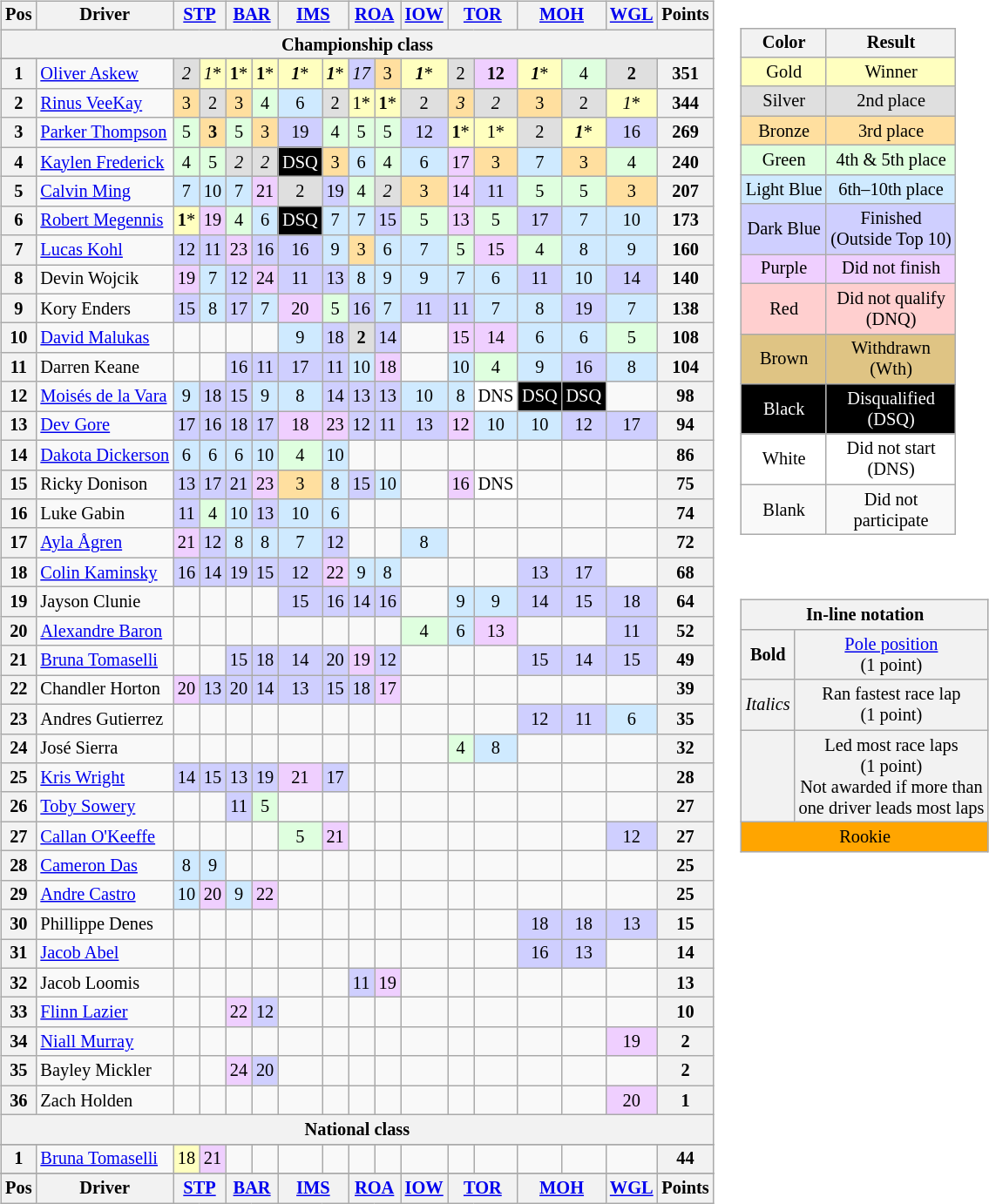<table>
<tr>
<td><br><table class="wikitable" style="font-size:85%; text-align:center">
<tr valign="top">
<th valign="middle">Pos</th>
<th valign="middle">Driver</th>
<th colspan=2><a href='#'>STP</a></th>
<th colspan=2><a href='#'>BAR</a></th>
<th colspan=2><a href='#'>IMS</a></th>
<th colspan=2><a href='#'>ROA</a></th>
<th><a href='#'>IOW</a></th>
<th colspan=2><a href='#'>TOR</a></th>
<th colspan=2><a href='#'>MOH</a></th>
<th><a href='#'>WGL</a></th>
<th valign="middle">Points</th>
</tr>
<tr>
<th colspan=19>Championship class</th>
</tr>
<tr>
</tr>
<tr>
<th>1</th>
<td align="left"> <a href='#'>Oliver Askew</a></td>
<td style="background:#DFDFDF;"><em>2</em></td>
<td style="background:#FFFFBF;"><em>1</em>*</td>
<td style="background:#FFFFBF;"><strong>1</strong>*</td>
<td style="background:#FFFFBF;"><strong>1</strong>*</td>
<td style="background:#FFFFBF;"><strong><em>1</em></strong>*</td>
<td style="background:#FFFFBF;"><strong><em>1</em></strong>*</td>
<td style="background:#CFCFFF;"><em>17</em></td>
<td style="background:#FFDF9F;">3</td>
<td style="background:#FFFFBF;"><strong><em>1</em></strong>*</td>
<td style="background:#DFDFDF;">2</td>
<td style="background:#EFCFFF;"><strong>12</strong></td>
<td style="background:#FFFFBF;"><strong><em>1</em></strong>*</td>
<td style="background:#DFFFDF;">4</td>
<td style="background:#DFDFDF;"><strong>2</strong></td>
<th>351</th>
</tr>
<tr>
<th>2</th>
<td align="left"> <a href='#'>Rinus VeeKay</a></td>
<td style="background:#FFDF9F;">3</td>
<td style="background:#DFDFDF;">2</td>
<td style="background:#FFDF9F;">3</td>
<td style="background:#DFFFDF;">4</td>
<td style="background:#CFEAFF;">6</td>
<td style="background:#DFDFDF;">2</td>
<td style="background:#FFFFBF;">1*</td>
<td style="background:#FFFFBF;"><strong>1</strong>*</td>
<td style="background:#DFDFDF;">2</td>
<td style="background:#FFDF9F;"><em>3</em></td>
<td style="background:#DFDFDF;"><em>2</em></td>
<td style="background:#FFDF9F;">3</td>
<td style="background:#DFDFDF;">2</td>
<td style="background:#FFFFBF;"><em>1</em>*</td>
<th>344</th>
</tr>
<tr>
<th>3</th>
<td align="left"> <a href='#'>Parker Thompson</a></td>
<td style="background:#DFFFDF;">5</td>
<td style="background:#FFDF9F;"><strong>3</strong></td>
<td style="background:#DFFFDF;">5</td>
<td style="background:#FFDF9F;">3</td>
<td style="background:#CFCFFF;">19</td>
<td style="background:#DFFFDF;">4</td>
<td style="background:#DFFFDF;">5</td>
<td style="background:#DFFFDF;">5</td>
<td style="background:#CFCFFF;">12</td>
<td style="background:#FFFFBF;"><strong>1</strong>*</td>
<td style="background:#FFFFBF;">1*</td>
<td style="background:#DFDFDF;">2</td>
<td style="background:#FFFFBF;"><strong><em>1</em></strong>*</td>
<td style="background:#CFCFFF;">16</td>
<th>269</th>
</tr>
<tr>
<th>4</th>
<td align="left"> <a href='#'>Kaylen Frederick</a></td>
<td style="background:#DFFFDF;">4</td>
<td style="background:#DFFFDF;">5</td>
<td style="background:#DFDFDF;"><em>2</em></td>
<td style="background:#DFDFDF;"><em>2</em></td>
<td style="background:black; color:white;">DSQ</td>
<td style="background:#FFDF9F;">3</td>
<td style="background:#CFEAFF;">6</td>
<td style="background:#DFFFDF;">4</td>
<td style="background:#CFEAFF;">6</td>
<td style="background:#EFCFFF;">17</td>
<td style="background:#FFDF9F;">3</td>
<td style="background:#CFEAFF;">7</td>
<td style="background:#FFDF9F;">3</td>
<td style="background:#DFFFDF;">4</td>
<th>240</th>
</tr>
<tr>
<th>5</th>
<td align="left"> <a href='#'>Calvin Ming</a></td>
<td style="background:#CFEAFF;">7</td>
<td style="background:#CFEAFF;">10</td>
<td style="background:#CFEAFF;">7</td>
<td style="background:#EFCFFF;">21</td>
<td style="background:#DFDFDF;">2</td>
<td style="background:#CFCFFF;">19</td>
<td style="background:#DFFFDF;">4</td>
<td style="background:#DFDFDF;"><em>2</em></td>
<td style="background:#FFDF9F;">3</td>
<td style="background:#EFCFFF;">14</td>
<td style="background:#CFCFFF;">11</td>
<td style="background:#DFFFDF;">5</td>
<td style="background:#DFFFDF;">5</td>
<td style="background:#FFDF9F;">3</td>
<th>207</th>
</tr>
<tr>
<th>6</th>
<td align="left"> <a href='#'>Robert Megennis</a></td>
<td style="background:#FFFFBF;"><strong>1</strong>*</td>
<td style="background:#EFCFFF;">19</td>
<td style="background:#DFFFDF;">4</td>
<td style="background:#CFEAFF;">6</td>
<td style="background:black; color:white;">DSQ</td>
<td style="background:#CFEAFF;">7</td>
<td style="background:#CFEAFF;">7</td>
<td style="background:#CFCFFF;">15</td>
<td style="background:#DFFFDF;">5</td>
<td style="background:#EFCFFF;">13</td>
<td style="background:#DFFFDF;">5</td>
<td style="background:#CFCFFF;">17</td>
<td style="background:#CFEAFF;">7</td>
<td style="background:#CFEAFF;">10</td>
<th>173</th>
</tr>
<tr>
<th>7</th>
<td align="left"> <a href='#'>Lucas Kohl</a></td>
<td style="background:#CFCFFF;">12</td>
<td style="background:#CFCFFF;">11</td>
<td style="background:#EFCFFF;">23</td>
<td style="background:#CFCFFF;">16</td>
<td style="background:#CFCFFF;">16</td>
<td style="background:#CFEAFF;">9</td>
<td style="background:#FFDF9F;">3</td>
<td style="background:#CFEAFF;">6</td>
<td style="background:#CFEAFF;">7</td>
<td style="background:#DFFFDF;">5</td>
<td style="background:#EFCFFF;">15</td>
<td style="background:#DFFFDF;">4</td>
<td style="background:#CFEAFF;">8</td>
<td style="background:#CFEAFF;">9</td>
<th>160</th>
</tr>
<tr>
<th>8</th>
<td align="left"> Devin Wojcik</td>
<td style="background:#EFCFFF;">19</td>
<td style="background:#CFEAFF;">7</td>
<td style="background:#CFCFFF;">12</td>
<td style="background:#EFCFFF;">24</td>
<td style="background:#CFCFFF;">11</td>
<td style="background:#CFCFFF;">13</td>
<td style="background:#CFEAFF;">8</td>
<td style="background:#CFEAFF;">9</td>
<td style="background:#CFEAFF;">9</td>
<td style="background:#CFEAFF;">7</td>
<td style="background:#CFEAFF;">6</td>
<td style="background:#CFCFFF;">11</td>
<td style="background:#CFEAFF;">10</td>
<td style="background:#CFCFFF;">14</td>
<th>140</th>
</tr>
<tr>
<th>9</th>
<td align="left"> Kory Enders</td>
<td style="background:#CFCFFF;">15</td>
<td style="background:#CFEAFF;">8</td>
<td style="background:#CFCFFF;">17</td>
<td style="background:#CFEAFF;">7</td>
<td style="background:#EFCFFF;">20</td>
<td style="background:#DFFFDF;">5</td>
<td style="background:#CFCFFF;">16</td>
<td style="background:#CFEAFF;">7</td>
<td style="background:#CFCFFF;">11</td>
<td style="background:#CFCFFF;">11</td>
<td style="background:#CFEAFF;">7</td>
<td style="background:#CFEAFF;">8</td>
<td style="background:#CFCFFF;">19</td>
<td style="background:#CFEAFF;">7</td>
<th>138</th>
</tr>
<tr>
<th>10</th>
<td align="left"> <a href='#'>David Malukas</a></td>
<td></td>
<td></td>
<td></td>
<td></td>
<td style="background:#CFEAFF;">9</td>
<td style="background:#CFCFFF;">18</td>
<td style="background:#DFDFDF;"><strong>2</strong></td>
<td style="background:#CFCFFF;">14</td>
<td></td>
<td style="background:#EFCFFF;">15</td>
<td style="background:#EFCFFF;">14</td>
<td style="background:#CFEAFF;">6</td>
<td style="background:#CFEAFF;">6</td>
<td style="background:#DFFFDF;">5</td>
<th>108</th>
</tr>
<tr>
<th>11</th>
<td align="left"> Darren Keane</td>
<td></td>
<td></td>
<td style="background:#CFCFFF;">16</td>
<td style="background:#CFCFFF;">11</td>
<td style="background:#CFCFFF;">17</td>
<td style="background:#CFCFFF;">11</td>
<td style="background:#CFEAFF;">10</td>
<td style="background:#EFCFFF;">18</td>
<td></td>
<td style="background:#CFEAFF;">10</td>
<td style="background:#DFFFDF;">4</td>
<td style="background:#CFEAFF;">9</td>
<td style="background:#CFCFFF;">16</td>
<td style="background:#CFEAFF;">8</td>
<th>104</th>
</tr>
<tr>
<th>12</th>
<td align="left"> <a href='#'>Moisés de la Vara</a></td>
<td style="background:#CFEAFF;">9</td>
<td style="background:#CFCFFF;">18</td>
<td style="background:#CFCFFF;">15</td>
<td style="background:#CFEAFF;">9</td>
<td style="background:#CFEAFF;">8</td>
<td style="background:#CFCFFF;">14</td>
<td style="background:#CFCFFF;">13</td>
<td style="background:#CFCFFF;">13</td>
<td style="background:#CFEAFF;">10</td>
<td style="background:#CFEAFF;">8</td>
<td style="background:#FFFFFF;">DNS</td>
<td style="background:black; color:white;">DSQ</td>
<td style="background:black; color:white;">DSQ</td>
<td></td>
<th>98</th>
</tr>
<tr>
<th>13</th>
<td align="left"> <a href='#'>Dev Gore</a></td>
<td style="background:#CFCFFF;">17</td>
<td style="background:#CFCFFF;">16</td>
<td style="background:#CFCFFF;">18</td>
<td style="background:#CFCFFF;">17</td>
<td style="background:#EFCFFF;">18</td>
<td style="background:#EFCFFF;">23</td>
<td style="background:#CFCFFF;">12</td>
<td style="background:#CFCFFF;">11</td>
<td style="background:#CFCFFF;">13</td>
<td style="background:#EFCFFF;">12</td>
<td style="background:#CFEAFF;">10</td>
<td style="background:#CFEAFF;">10</td>
<td style="background:#CFCFFF;">12</td>
<td style="background:#CFCFFF;">17</td>
<th>94</th>
</tr>
<tr>
<th>14</th>
<td align="left"> <a href='#'>Dakota Dickerson</a></td>
<td style="background:#CFEAFF;">6</td>
<td style="background:#CFEAFF;">6</td>
<td style="background:#CFEAFF;">6</td>
<td style="background:#CFEAFF;">10</td>
<td style="background:#DFFFDF;">4</td>
<td style="background:#CFEAFF;">10</td>
<td></td>
<td></td>
<td></td>
<td></td>
<td></td>
<td></td>
<td></td>
<td></td>
<th>86</th>
</tr>
<tr>
<th>15</th>
<td align="left"> Ricky Donison</td>
<td style="background:#CFCFFF;">13</td>
<td style="background:#CFCFFF;">17</td>
<td style="background:#CFCFFF;">21</td>
<td style="background:#EFCFFF;">23</td>
<td style="background:#FFDF9F;">3</td>
<td style="background:#CFEAFF;">8</td>
<td style="background:#CFCFFF;">15</td>
<td style="background:#CFEAFF;">10</td>
<td></td>
<td style="background:#EFCFFF;">16</td>
<td style="background:#FFFFFF;">DNS</td>
<td></td>
<td></td>
<td></td>
<th>75</th>
</tr>
<tr>
<th>16</th>
<td align="left"> Luke Gabin</td>
<td style="background:#CFCFFF;">11</td>
<td style="background:#DFFFDF;">4</td>
<td style="background:#CFEAFF;">10</td>
<td style="background:#CFCFFF;">13</td>
<td style="background:#CFEAFF;">10</td>
<td style="background:#CFEAFF;">6</td>
<td></td>
<td></td>
<td></td>
<td></td>
<td></td>
<td></td>
<td></td>
<td></td>
<th>74</th>
</tr>
<tr>
<th>17</th>
<td align="left"> <a href='#'>Ayla Ågren</a></td>
<td style="background:#EFCFFF;">21</td>
<td style="background:#CFCFFF;">12</td>
<td style="background:#CFEAFF;">8</td>
<td style="background:#CFEAFF;">8</td>
<td style="background:#CFEAFF;">7</td>
<td style="background:#CFCFFF;">12</td>
<td></td>
<td></td>
<td style="background:#CFEAFF;">8</td>
<td></td>
<td></td>
<td></td>
<td></td>
<td></td>
<th>72</th>
</tr>
<tr>
<th>18</th>
<td align="left"> <a href='#'>Colin Kaminsky</a></td>
<td style="background:#CFCFFF;">16</td>
<td style="background:#CFCFFF;">14</td>
<td style="background:#CFCFFF;">19</td>
<td style="background:#CFCFFF;">15</td>
<td style="background:#CFCFFF;">12</td>
<td style="background:#EFCFFF;">22</td>
<td style="background:#CFEAFF;">9</td>
<td style="background:#CFEAFF;">8</td>
<td></td>
<td></td>
<td></td>
<td style="background:#CFCFFF;">13</td>
<td style="background:#CFCFFF;">17</td>
<td></td>
<th>68</th>
</tr>
<tr>
<th>19</th>
<td align="left"> Jayson Clunie</td>
<td></td>
<td></td>
<td></td>
<td></td>
<td style="background:#CFCFFF;">15</td>
<td style="background:#CFCFFF;">16</td>
<td style="background:#CFCFFF;">14</td>
<td style="background:#CFCFFF;">16</td>
<td></td>
<td style="background:#CFEAFF;">9</td>
<td style="background:#CFEAFF;">9</td>
<td style="background:#CFCFFF;">14</td>
<td style="background:#CFCFFF;">15</td>
<td style="background:#CFCFFF;">18</td>
<th>64</th>
</tr>
<tr>
<th>20</th>
<td align="left"> <a href='#'>Alexandre Baron</a></td>
<td></td>
<td></td>
<td></td>
<td></td>
<td></td>
<td></td>
<td></td>
<td></td>
<td style="background:#DFFFDF;">4</td>
<td style="background:#CFEAFF;">6</td>
<td style="background:#EFCFFF;">13</td>
<td></td>
<td></td>
<td style="background:#CFCFFF;">11</td>
<th>52</th>
</tr>
<tr>
<th>21</th>
<td align="left"> <a href='#'>Bruna Tomaselli</a></td>
<td></td>
<td></td>
<td style="background:#CFCFFF;">15</td>
<td style="background:#CFCFFF;">18</td>
<td style="background:#CFCFFF;">14</td>
<td style="background:#CFCFFF;">20</td>
<td style="background:#EFCFFF;">19</td>
<td style="background:#CFCFFF;">12</td>
<td></td>
<td></td>
<td></td>
<td style="background:#CFCFFF;">15</td>
<td style="background:#CFCFFF;">14</td>
<td style="background:#CFCFFF;">15</td>
<th>49</th>
</tr>
<tr>
<th>22</th>
<td align="left"> Chandler Horton</td>
<td style="background:#EFCFFF;">20</td>
<td style="background:#CFCFFF;">13</td>
<td style="background:#CFCFFF;">20</td>
<td style="background:#CFCFFF;">14</td>
<td style="background:#CFCFFF;">13</td>
<td style="background:#CFCFFF;">15</td>
<td style="background:#CFCFFF;">18</td>
<td style="background:#EFCFFF;">17</td>
<td></td>
<td></td>
<td></td>
<td></td>
<td></td>
<td></td>
<th>39</th>
</tr>
<tr>
<th>23</th>
<td align="left"> Andres Gutierrez</td>
<td></td>
<td></td>
<td></td>
<td></td>
<td></td>
<td></td>
<td></td>
<td></td>
<td></td>
<td></td>
<td></td>
<td style="background:#CFCFFF;">12</td>
<td style="background:#CFCFFF;">11</td>
<td style="background:#CFEAFF;">6</td>
<th>35</th>
</tr>
<tr>
<th>24</th>
<td align="left"> José Sierra</td>
<td></td>
<td></td>
<td></td>
<td></td>
<td></td>
<td></td>
<td></td>
<td></td>
<td></td>
<td style="background:#DFFFDF;">4</td>
<td style="background:#CFEAFF;">8</td>
<td></td>
<td></td>
<td></td>
<th>32</th>
</tr>
<tr>
<th>25</th>
<td align="left"> <a href='#'>Kris Wright</a></td>
<td style="background:#CFCFFF;">14</td>
<td style="background:#CFCFFF;">15</td>
<td style="background:#CFCFFF;">13</td>
<td style="background:#CFCFFF;">19</td>
<td style="background:#EFCFFF;">21</td>
<td style="background:#CFCFFF;">17</td>
<td></td>
<td></td>
<td></td>
<td></td>
<td></td>
<td></td>
<td></td>
<td></td>
<th>28</th>
</tr>
<tr>
<th>26</th>
<td align="left"> <a href='#'>Toby Sowery</a></td>
<td></td>
<td></td>
<td style="background:#CFCFFF;">11</td>
<td style="background:#DFFFDF;">5</td>
<td></td>
<td></td>
<td></td>
<td></td>
<td></td>
<td></td>
<td></td>
<td></td>
<td></td>
<td></td>
<th>27</th>
</tr>
<tr>
<th>27</th>
<td align="left"> <a href='#'>Callan O'Keeffe</a></td>
<td></td>
<td></td>
<td></td>
<td></td>
<td style="background:#DFFFDF;">5</td>
<td style="background:#EFCFFF;">21</td>
<td></td>
<td></td>
<td></td>
<td></td>
<td></td>
<td></td>
<td></td>
<td style="background:#CFCFFF;">12</td>
<th>27</th>
</tr>
<tr>
<th>28</th>
<td align="left"> <a href='#'>Cameron Das</a></td>
<td style="background:#CFEAFF;">8</td>
<td style="background:#CFEAFF;">9</td>
<td></td>
<td></td>
<td></td>
<td></td>
<td></td>
<td></td>
<td></td>
<td></td>
<td></td>
<td></td>
<td></td>
<td></td>
<th>25</th>
</tr>
<tr>
<th>29</th>
<td align="left"> <a href='#'>Andre Castro</a></td>
<td style="background:#CFEAFF;">10</td>
<td style="background:#EFCFFF;">20</td>
<td style="background:#CFEAFF;">9</td>
<td style="background:#EFCFFF;">22</td>
<td></td>
<td></td>
<td></td>
<td></td>
<td></td>
<td></td>
<td></td>
<td></td>
<td></td>
<td></td>
<th>25</th>
</tr>
<tr>
<th>30</th>
<td align="left"> Phillippe Denes</td>
<td></td>
<td></td>
<td></td>
<td></td>
<td></td>
<td></td>
<td></td>
<td></td>
<td></td>
<td></td>
<td></td>
<td style="background:#CFCFFF;">18</td>
<td style="background:#CFCFFF;">18</td>
<td style="background:#CFCFFF;">13</td>
<th>15</th>
</tr>
<tr>
<th>31</th>
<td align="left"> <a href='#'>Jacob Abel</a></td>
<td></td>
<td></td>
<td></td>
<td></td>
<td></td>
<td></td>
<td></td>
<td></td>
<td></td>
<td></td>
<td></td>
<td style="background:#CFCFFF;">16</td>
<td style="background:#CFCFFF;">13</td>
<td></td>
<th>14</th>
</tr>
<tr>
<th>32</th>
<td align="left"> Jacob Loomis</td>
<td></td>
<td></td>
<td></td>
<td></td>
<td></td>
<td></td>
<td style="background:#CFCFFF;">11</td>
<td style="background:#EFCFFF;">19</td>
<td></td>
<td></td>
<td></td>
<td></td>
<td></td>
<td></td>
<th>13</th>
</tr>
<tr>
<th>33</th>
<td align="left"> <a href='#'>Flinn Lazier</a></td>
<td></td>
<td></td>
<td style="background:#EFCFFF;">22</td>
<td style="background:#CFCFFF;">12</td>
<td></td>
<td></td>
<td></td>
<td></td>
<td></td>
<td></td>
<td></td>
<td></td>
<td></td>
<td></td>
<th>10</th>
</tr>
<tr>
<th>34</th>
<td align="left"> <a href='#'>Niall Murray</a></td>
<td></td>
<td></td>
<td></td>
<td></td>
<td></td>
<td></td>
<td></td>
<td></td>
<td></td>
<td></td>
<td></td>
<td></td>
<td></td>
<td style="background:#EFCFFF;">19</td>
<th>2</th>
</tr>
<tr>
<th>35</th>
<td align="left"> Bayley Mickler</td>
<td></td>
<td></td>
<td style="background:#EFCFFF;">24</td>
<td style="background:#CFCFFF;">20</td>
<td></td>
<td></td>
<td></td>
<td></td>
<td></td>
<td></td>
<td></td>
<td></td>
<td></td>
<td></td>
<th>2</th>
</tr>
<tr>
<th>36</th>
<td align="left"> Zach Holden</td>
<td></td>
<td></td>
<td></td>
<td></td>
<td></td>
<td></td>
<td></td>
<td></td>
<td></td>
<td></td>
<td></td>
<td></td>
<td></td>
<td style="background:#EFCFFF;">20</td>
<th>1</th>
</tr>
<tr>
<th colspan=19>National class</th>
</tr>
<tr>
</tr>
<tr>
<th>1</th>
<td align="left"> <a href='#'>Bruna Tomaselli</a></td>
<td style="background:#FFFFBF;">18</td>
<td style="background:#EFCFFF;">21</td>
<td></td>
<td></td>
<td></td>
<td></td>
<td></td>
<td></td>
<td></td>
<td></td>
<td></td>
<td></td>
<td></td>
<td></td>
<th>44</th>
</tr>
<tr>
</tr>
<tr style="background: #f9f9f9;" valign="top">
<th valign="middle">Pos</th>
<th valign="middle">Driver</th>
<th colspan=2><a href='#'>STP</a></th>
<th colspan=2><a href='#'>BAR</a></th>
<th colspan=2><a href='#'>IMS</a></th>
<th colspan=2><a href='#'>ROA</a></th>
<th><a href='#'>IOW</a></th>
<th colspan=2><a href='#'>TOR</a></th>
<th colspan=2><a href='#'>MOH</a></th>
<th><a href='#'>WGL</a></th>
<th valign="middle">Points</th>
</tr>
</table>
</td>
<td valign="top"><br><table>
<tr>
<td><br><table style="margin-right:0; font-size:85%; text-align:center;" class="wikitable">
<tr>
<th>Color</th>
<th>Result</th>
</tr>
<tr style="background:#FFFFBF;">
<td>Gold</td>
<td>Winner</td>
</tr>
<tr style="background:#DFDFDF;">
<td>Silver</td>
<td>2nd place</td>
</tr>
<tr style="background:#FFDF9F;">
<td>Bronze</td>
<td>3rd place</td>
</tr>
<tr style="background:#DFFFDF;">
<td>Green</td>
<td>4th & 5th place</td>
</tr>
<tr style="background:#CFEAFF;">
<td>Light Blue</td>
<td>6th–10th place</td>
</tr>
<tr style="background:#CFCFFF;">
<td>Dark Blue</td>
<td>Finished<br>(Outside Top 10)</td>
</tr>
<tr style="background:#EFCFFF;">
<td>Purple</td>
<td>Did not finish</td>
</tr>
<tr style="background:#FFCFCF;">
<td>Red</td>
<td>Did not qualify<br>(DNQ)</td>
</tr>
<tr style="background:#DFC484;">
<td>Brown</td>
<td>Withdrawn<br>(Wth)</td>
</tr>
<tr style="background:#000000; color:white;">
<td>Black</td>
<td>Disqualified<br>(DSQ)</td>
</tr>
<tr style="background:#FFFFFF;">
<td>White</td>
<td>Did not start<br>(DNS)</td>
</tr>
<tr>
<td>Blank</td>
<td>Did not<br>participate</td>
</tr>
</table>
</td>
</tr>
<tr>
<td><br><table style="margin-right:0; font-size:85%; text-align:center;" class="wikitable">
<tr>
<td style="background:#F2F2F2;" align=center colspan=2><strong>In-line notation</strong></td>
</tr>
<tr>
<td style="background:#F2F2F2;" align=center><strong>Bold</strong></td>
<td style="background:#F2F2F2;" align=center><a href='#'>Pole position</a><br>(1 point)</td>
</tr>
<tr>
<td style="background:#F2F2F2;" align=center><em>Italics</em></td>
<td style="background:#F2F2F2;" align=center>Ran fastest race lap<br>(1 point)</td>
</tr>
<tr>
<td style="background:#F2F2F2;" align=center></td>
<td style="background:#F2F2F2;" align=center>Led most race laps<br>(1 point)<br>Not awarded if more than<br>one driver leads most laps</td>
</tr>
<tr>
<td style="background:Orange;" align=center colspan=2>Rookie</td>
</tr>
</table>
</td>
</tr>
</table>
</td>
</tr>
</table>
